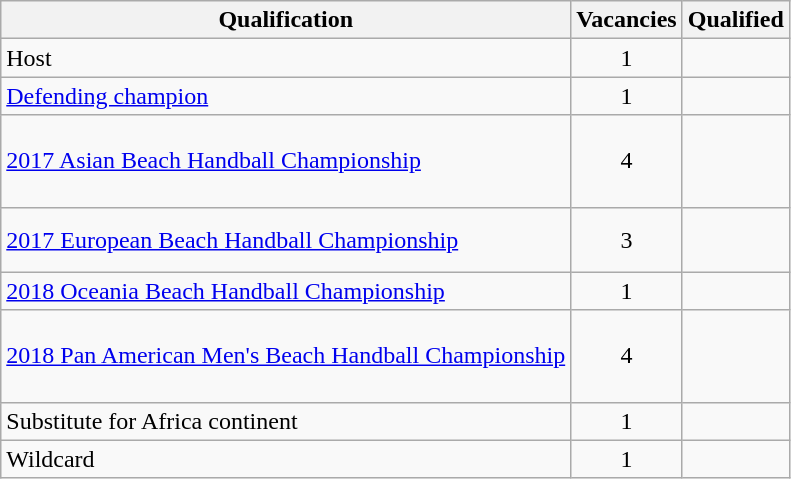<table class="wikitable">
<tr>
<th>Qualification</th>
<th>Vacancies</th>
<th>Qualified</th>
</tr>
<tr>
<td>Host</td>
<td align="center">1</td>
<td></td>
</tr>
<tr>
<td><a href='#'>Defending champion</a></td>
<td align="center">1</td>
<td></td>
</tr>
<tr>
<td><a href='#'>2017 Asian Beach Handball Championship</a></td>
<td align="center">4</td>
<td><br><br><br></td>
</tr>
<tr>
<td><a href='#'>2017 European Beach Handball Championship</a></td>
<td align="center">3</td>
<td><br><br></td>
</tr>
<tr>
<td><a href='#'>2018 Oceania Beach Handball Championship</a></td>
<td align="center">1</td>
<td></td>
</tr>
<tr>
<td><a href='#'>2018 Pan American Men's Beach Handball Championship</a></td>
<td align="center">4</td>
<td><br><br><br></td>
</tr>
<tr>
<td>Substitute for Africa continent</td>
<td align="center">1</td>
<td></td>
</tr>
<tr>
<td>Wildcard</td>
<td align="center">1</td>
<td></td>
</tr>
</table>
